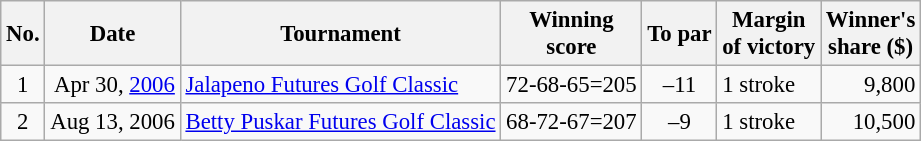<table class="wikitable" style="font-size:95%;">
<tr>
<th>No.</th>
<th>Date</th>
<th>Tournament</th>
<th>Winning<br>score</th>
<th>To par</th>
<th>Margin<br>of victory</th>
<th>Winner's<br>share ($)</th>
</tr>
<tr>
<td align=center>1</td>
<td align=right>Apr 30, <a href='#'>2006</a></td>
<td><a href='#'>Jalapeno Futures Golf Classic</a></td>
<td align=center>72-68-65=205</td>
<td align=center>–11</td>
<td>1 stroke</td>
<td align=right>9,800</td>
</tr>
<tr>
<td align=center>2</td>
<td align=right>Aug 13, 2006</td>
<td><a href='#'>Betty Puskar Futures Golf Classic</a></td>
<td align=center>68-72-67=207</td>
<td align=center>–9</td>
<td>1 stroke</td>
<td align=right>10,500</td>
</tr>
</table>
